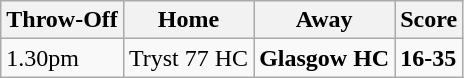<table class="wikitable">
<tr>
<th><strong>Throw-Off</strong></th>
<th><strong>Home</strong></th>
<th><strong>Away</strong></th>
<th><strong>Score</strong></th>
</tr>
<tr>
<td>1.30pm</td>
<td>Tryst 77 HC</td>
<td><strong>Glasgow HC</strong></td>
<td><strong>16-35</strong></td>
</tr>
</table>
